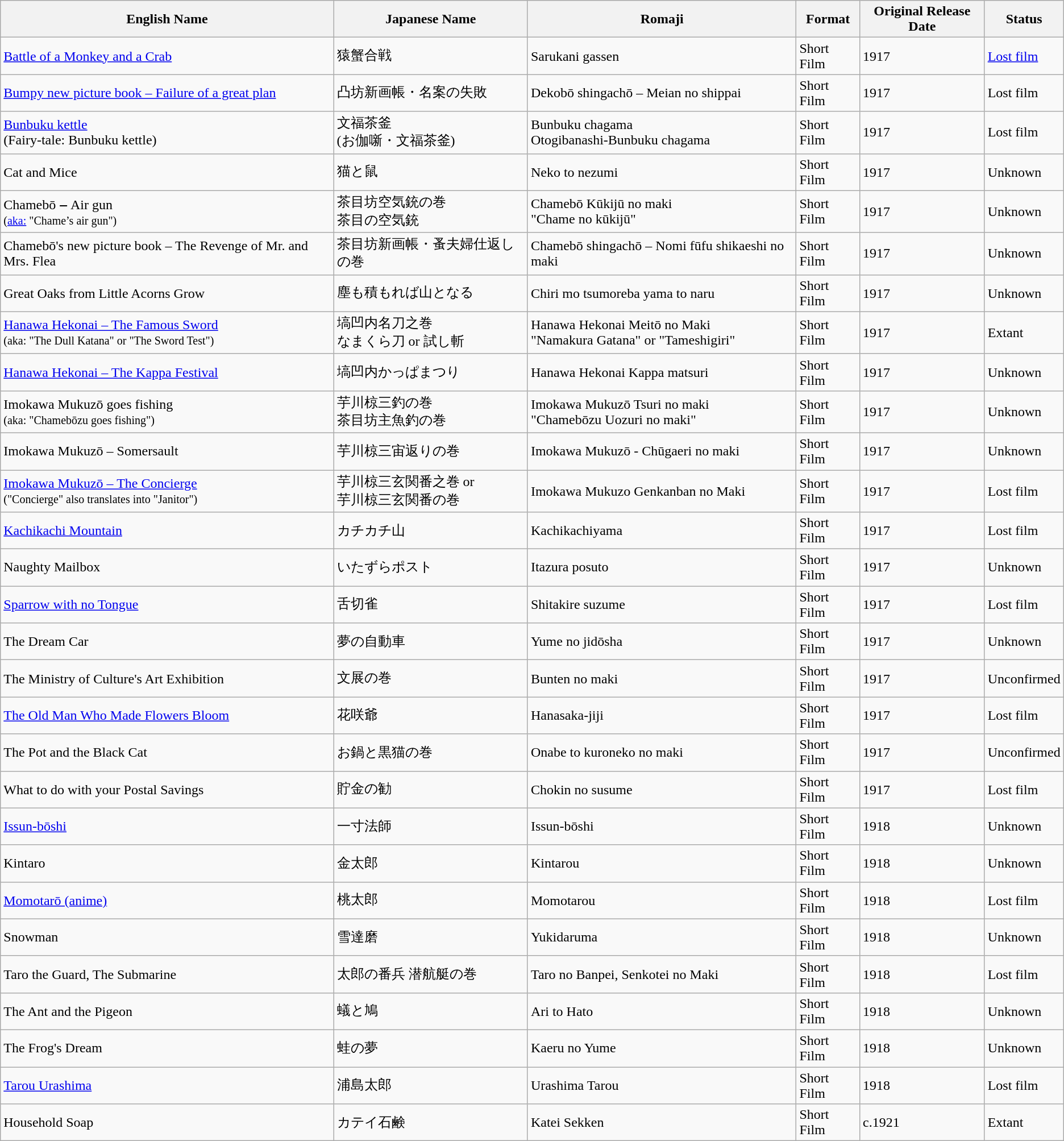<table class="wikitable sortable">
<tr>
<th>English Name</th>
<th>Japanese Name</th>
<th>Romaji</th>
<th>Format</th>
<th>Original Release Date</th>
<th>Status</th>
</tr>
<tr>
<td><a href='#'>Battle of a Monkey and a Crab</a></td>
<td>猿蟹合戦</td>
<td>Sarukani gassen</td>
<td>Short Film</td>
<td>1917</td>
<td><a href='#'>Lost film</a></td>
</tr>
<tr>
<td><a href='#'>Bumpy new picture book – Failure of a great plan</a></td>
<td>凸坊新画帳・名案の失敗</td>
<td>Dekobō shingachō – Meian no shippai</td>
<td>Short Film</td>
<td>1917</td>
<td>Lost film</td>
</tr>
<tr>
<td><a href='#'>Bunbuku kettle</a> <br> (Fairy-tale: Bunbuku kettle)</td>
<td>文福茶釜 <br> (お伽噺・文福茶釜)</td>
<td>Bunbuku chagama <br> Otogibanashi-Bunbuku chagama</td>
<td>Short Film</td>
<td>1917</td>
<td>Lost film</td>
</tr>
<tr>
<td>Cat and Mice</td>
<td>猫と鼠</td>
<td>Neko to nezumi</td>
<td>Short Film</td>
<td>1917</td>
<td>Unknown</td>
</tr>
<tr>
<td>Chamebō ‒ Air gun <br><small>(<a href='#'>aka:</a> "Chame’s air gun")</small></td>
<td>茶目坊空気銃の巻 <br> 茶目の空気銃</td>
<td>Chamebō Kūkijū no maki <br> "Chame no kūkijū"</td>
<td>Short Film</td>
<td>1917</td>
<td>Unknown</td>
</tr>
<tr>
<td>Chamebō's new picture book – The Revenge of Mr. and Mrs. Flea</td>
<td>茶目坊新画帳・蚤夫婦仕返しの巻</td>
<td>Chamebō shingachō – Nomi fūfu shikaeshi no maki</td>
<td>Short Film</td>
<td>1917</td>
<td>Unknown</td>
</tr>
<tr>
<td>Great Oaks from Little Acorns Grow</td>
<td>塵も積もれば山となる</td>
<td>Chiri mo tsumoreba yama to naru</td>
<td>Short Film</td>
<td>1917</td>
<td>Unknown</td>
</tr>
<tr>
<td><a href='#'>Hanawa Hekonai – The Famous Sword</a> <br><small>(aka: "The Dull Katana" or "The Sword Test")</small></td>
<td>塙凹内名刀之巻 <br> なまくら刀 or 試し斬</td>
<td>Hanawa Hekonai Meitō no Maki <br> "Namakura Gatana" or "Tameshigiri"</td>
<td>Short Film</td>
<td>1917</td>
<td>Extant</td>
</tr>
<tr>
<td><a href='#'>Hanawa Hekonai – The Kappa Festival</a></td>
<td>塙凹内かっぱまつり</td>
<td>Hanawa Hekonai Kappa matsuri</td>
<td>Short Film</td>
<td>1917</td>
<td>Unknown</td>
</tr>
<tr>
<td>Imokawa Mukuzō goes fishing <br><small>(aka: "Chamebōzu goes fishing")</small></td>
<td>芋川椋三釣の巻 <br> 茶目坊主魚釣の巻</td>
<td>Imokawa Mukuzō Tsuri no maki <br> "Chamebōzu Uozuri no maki"</td>
<td>Short Film</td>
<td>1917</td>
<td>Unknown</td>
</tr>
<tr>
<td>Imokawa Mukuzō – Somersault</td>
<td>芋川椋三宙返りの巻</td>
<td>Imokawa Mukuzō - Chūgaeri no maki</td>
<td>Short Film</td>
<td>1917</td>
<td>Unknown</td>
</tr>
<tr>
<td><a href='#'>Imokawa Mukuzō – The Concierge</a><br><small>("Concierge" also translates into "Janitor")</small></td>
<td>芋川椋三玄関番之巻 or<br> 芋川椋三玄関番の巻</td>
<td>Imokawa Mukuzo Genkanban no Maki</td>
<td>Short Film</td>
<td>1917</td>
<td>Lost film</td>
</tr>
<tr>
<td><a href='#'>Kachikachi Mountain</a></td>
<td>カチカチ山</td>
<td>Kachikachiyama</td>
<td>Short Film</td>
<td>1917</td>
<td>Lost film</td>
</tr>
<tr>
<td>Naughty Mailbox</td>
<td>いたずらポスト</td>
<td>Itazura posuto</td>
<td>Short Film</td>
<td>1917</td>
<td>Unknown</td>
</tr>
<tr>
<td><a href='#'>Sparrow with no Tongue</a></td>
<td>舌切雀</td>
<td>Shitakire suzume</td>
<td>Short Film</td>
<td>1917</td>
<td>Lost film</td>
</tr>
<tr>
<td>The Dream Car</td>
<td>夢の自動車</td>
<td>Yume no jidōsha</td>
<td>Short Film</td>
<td>1917</td>
<td>Unknown</td>
</tr>
<tr>
<td>The Ministry of Culture's Art Exhibition</td>
<td>文展の巻</td>
<td>Bunten no maki</td>
<td>Short Film</td>
<td>1917</td>
<td>Unconfirmed</td>
</tr>
<tr>
<td><a href='#'>The Old Man Who Made Flowers Bloom</a></td>
<td>花咲爺</td>
<td>Hanasaka-jiji</td>
<td>Short Film</td>
<td>1917</td>
<td>Lost film</td>
</tr>
<tr>
<td>The Pot and the Black Cat</td>
<td>お鍋と黒猫の巻</td>
<td>Onabe to kuroneko no maki</td>
<td>Short Film</td>
<td>1917</td>
<td>Unconfirmed</td>
</tr>
<tr>
<td>What to do with your Postal Savings</td>
<td>貯金の勧</td>
<td>Chokin no susume</td>
<td>Short Film</td>
<td>1917</td>
<td>Lost film</td>
</tr>
<tr>
<td><a href='#'>Issun-bōshi</a></td>
<td>一寸法師</td>
<td>Issun-bōshi</td>
<td>Short Film</td>
<td>1918</td>
<td>Unknown</td>
</tr>
<tr>
<td>Kintaro</td>
<td>金太郎</td>
<td>Kintarou</td>
<td>Short Film</td>
<td>1918</td>
<td>Unknown</td>
</tr>
<tr>
<td><a href='#'>Momotarō (anime)</a></td>
<td>桃太郎</td>
<td>Momotarou</td>
<td>Short Film</td>
<td>1918</td>
<td>Lost film</td>
</tr>
<tr>
<td>Snowman</td>
<td>雪達磨</td>
<td>Yukidaruma</td>
<td>Short Film</td>
<td>1918</td>
<td>Unknown</td>
</tr>
<tr>
<td>Taro the Guard, The Submarine</td>
<td>太郎の番兵 潜航艇の巻</td>
<td>Taro no Banpei, Senkotei no Maki</td>
<td>Short Film</td>
<td>1918</td>
<td>Lost film</td>
</tr>
<tr>
<td>The Ant and the Pigeon</td>
<td>蟻と鳩</td>
<td>Ari to Hato</td>
<td>Short Film</td>
<td>1918</td>
<td>Unknown</td>
</tr>
<tr>
<td>The Frog's Dream</td>
<td>蛙の夢</td>
<td>Kaeru no Yume</td>
<td>Short Film</td>
<td>1918</td>
<td>Unknown</td>
</tr>
<tr>
<td><a href='#'>Tarou Urashima</a></td>
<td>浦島太郎</td>
<td>Urashima Tarou</td>
<td>Short Film</td>
<td>1918</td>
<td>Lost film</td>
</tr>
<tr>
<td>Household Soap</td>
<td>カテイ石鹸</td>
<td>Katei Sekken</td>
<td>Short Film</td>
<td>c.1921</td>
<td>Extant</td>
</tr>
</table>
